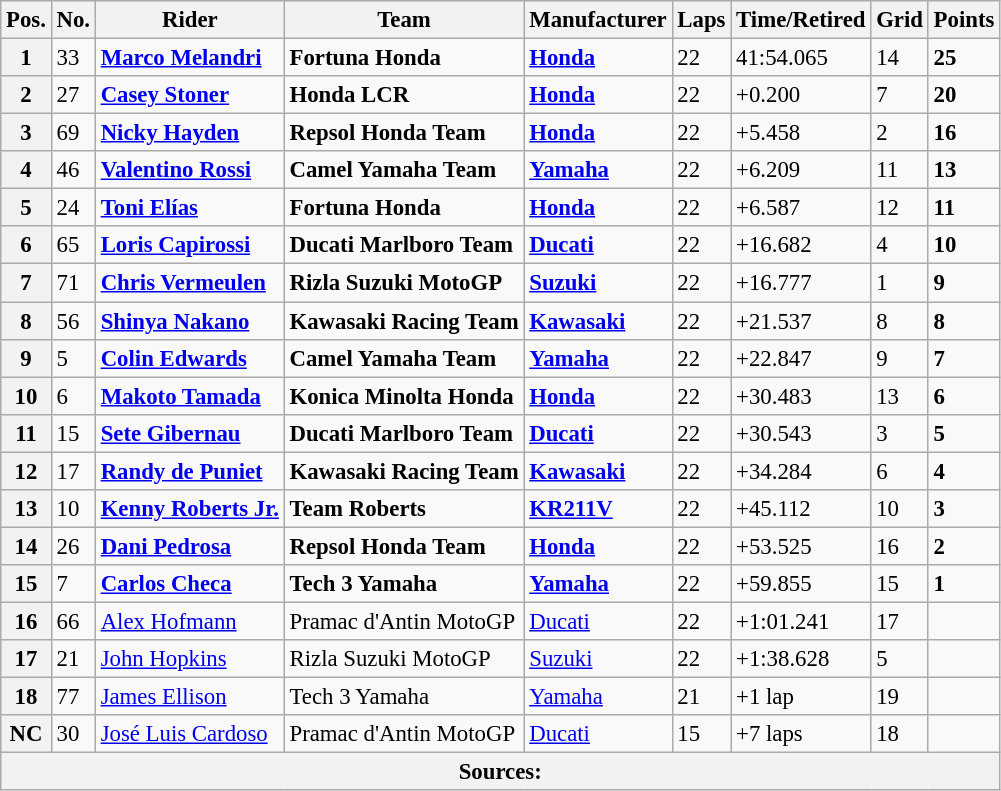<table class="wikitable" style="font-size: 95%;">
<tr>
<th>Pos.</th>
<th>No.</th>
<th>Rider</th>
<th>Team</th>
<th>Manufacturer</th>
<th>Laps</th>
<th>Time/Retired</th>
<th>Grid</th>
<th>Points</th>
</tr>
<tr>
<th>1</th>
<td>33</td>
<td> <strong><a href='#'>Marco Melandri</a></strong></td>
<td><strong>Fortuna Honda</strong></td>
<td><strong><a href='#'>Honda</a></strong></td>
<td>22</td>
<td>41:54.065</td>
<td>14</td>
<td><strong>25</strong></td>
</tr>
<tr>
<th>2</th>
<td>27</td>
<td> <strong><a href='#'>Casey Stoner</a></strong></td>
<td><strong>Honda LCR</strong></td>
<td><strong><a href='#'>Honda</a></strong></td>
<td>22</td>
<td>+0.200</td>
<td>7</td>
<td><strong>20</strong></td>
</tr>
<tr>
<th>3</th>
<td>69</td>
<td> <strong><a href='#'>Nicky Hayden</a></strong></td>
<td><strong>Repsol Honda Team</strong></td>
<td><strong><a href='#'>Honda</a></strong></td>
<td>22</td>
<td>+5.458</td>
<td>2</td>
<td><strong>16</strong></td>
</tr>
<tr>
<th>4</th>
<td>46</td>
<td> <strong><a href='#'>Valentino Rossi</a></strong></td>
<td><strong>Camel Yamaha Team</strong></td>
<td><strong><a href='#'>Yamaha</a></strong></td>
<td>22</td>
<td>+6.209</td>
<td>11</td>
<td><strong>13</strong></td>
</tr>
<tr>
<th>5</th>
<td>24</td>
<td> <strong><a href='#'>Toni Elías</a></strong></td>
<td><strong>Fortuna Honda</strong></td>
<td><strong><a href='#'>Honda</a></strong></td>
<td>22</td>
<td>+6.587</td>
<td>12</td>
<td><strong>11</strong></td>
</tr>
<tr>
<th>6</th>
<td>65</td>
<td> <strong><a href='#'>Loris Capirossi</a></strong></td>
<td><strong>Ducati Marlboro Team</strong></td>
<td><strong><a href='#'>Ducati</a></strong></td>
<td>22</td>
<td>+16.682</td>
<td>4</td>
<td><strong>10</strong></td>
</tr>
<tr>
<th>7</th>
<td>71</td>
<td> <strong><a href='#'>Chris Vermeulen</a></strong></td>
<td><strong>Rizla Suzuki MotoGP</strong></td>
<td><strong><a href='#'>Suzuki</a></strong></td>
<td>22</td>
<td>+16.777</td>
<td>1</td>
<td><strong>9</strong></td>
</tr>
<tr>
<th>8</th>
<td>56</td>
<td> <strong><a href='#'>Shinya Nakano</a></strong></td>
<td><strong>Kawasaki Racing Team</strong></td>
<td><strong><a href='#'>Kawasaki</a></strong></td>
<td>22</td>
<td>+21.537</td>
<td>8</td>
<td><strong>8</strong></td>
</tr>
<tr>
<th>9</th>
<td>5</td>
<td> <strong><a href='#'>Colin Edwards</a></strong></td>
<td><strong>Camel Yamaha Team</strong></td>
<td><strong><a href='#'>Yamaha</a></strong></td>
<td>22</td>
<td>+22.847</td>
<td>9</td>
<td><strong>7</strong></td>
</tr>
<tr>
<th>10</th>
<td>6</td>
<td> <strong><a href='#'>Makoto Tamada</a></strong></td>
<td><strong>Konica Minolta Honda</strong></td>
<td><strong><a href='#'>Honda</a></strong></td>
<td>22</td>
<td>+30.483</td>
<td>13</td>
<td><strong>6</strong></td>
</tr>
<tr>
<th>11</th>
<td>15</td>
<td> <strong><a href='#'>Sete Gibernau</a></strong></td>
<td><strong>Ducati Marlboro Team</strong></td>
<td><strong><a href='#'>Ducati</a></strong></td>
<td>22</td>
<td>+30.543</td>
<td>3</td>
<td><strong>5</strong></td>
</tr>
<tr>
<th>12</th>
<td>17</td>
<td> <strong><a href='#'>Randy de Puniet</a></strong></td>
<td><strong>Kawasaki Racing Team</strong></td>
<td><strong><a href='#'>Kawasaki</a></strong></td>
<td>22</td>
<td>+34.284</td>
<td>6</td>
<td><strong>4</strong></td>
</tr>
<tr>
<th>13</th>
<td>10</td>
<td> <strong><a href='#'>Kenny Roberts Jr.</a></strong></td>
<td><strong>Team Roberts</strong></td>
<td><strong><a href='#'>KR211V</a></strong></td>
<td>22</td>
<td>+45.112</td>
<td>10</td>
<td><strong>3</strong></td>
</tr>
<tr>
<th>14</th>
<td>26</td>
<td> <strong><a href='#'>Dani Pedrosa</a></strong></td>
<td><strong>Repsol Honda Team</strong></td>
<td><strong><a href='#'>Honda</a></strong></td>
<td>22</td>
<td>+53.525</td>
<td>16</td>
<td><strong>2</strong></td>
</tr>
<tr>
<th>15</th>
<td>7</td>
<td> <strong><a href='#'>Carlos Checa</a></strong></td>
<td><strong>Tech 3 Yamaha</strong></td>
<td><strong><a href='#'>Yamaha</a></strong></td>
<td>22</td>
<td>+59.855</td>
<td>15</td>
<td><strong>1</strong></td>
</tr>
<tr>
<th>16</th>
<td>66</td>
<td> <a href='#'>Alex Hofmann</a></td>
<td>Pramac d'Antin MotoGP</td>
<td><a href='#'>Ducati</a></td>
<td>22</td>
<td>+1:01.241</td>
<td>17</td>
<td></td>
</tr>
<tr>
<th>17</th>
<td>21</td>
<td> <a href='#'>John Hopkins</a></td>
<td>Rizla Suzuki MotoGP</td>
<td><a href='#'>Suzuki</a></td>
<td>22</td>
<td>+1:38.628</td>
<td>5</td>
<td></td>
</tr>
<tr>
<th>18</th>
<td>77</td>
<td> <a href='#'>James Ellison</a></td>
<td>Tech 3 Yamaha</td>
<td><a href='#'>Yamaha</a></td>
<td>21</td>
<td>+1 lap</td>
<td>19</td>
<td></td>
</tr>
<tr>
<th>NC</th>
<td>30</td>
<td> <a href='#'>José Luis Cardoso</a></td>
<td>Pramac d'Antin MotoGP</td>
<td><a href='#'>Ducati</a></td>
<td>15</td>
<td>+7 laps</td>
<td>18</td>
<td></td>
</tr>
<tr>
<th colspan=9>Sources: </th>
</tr>
</table>
